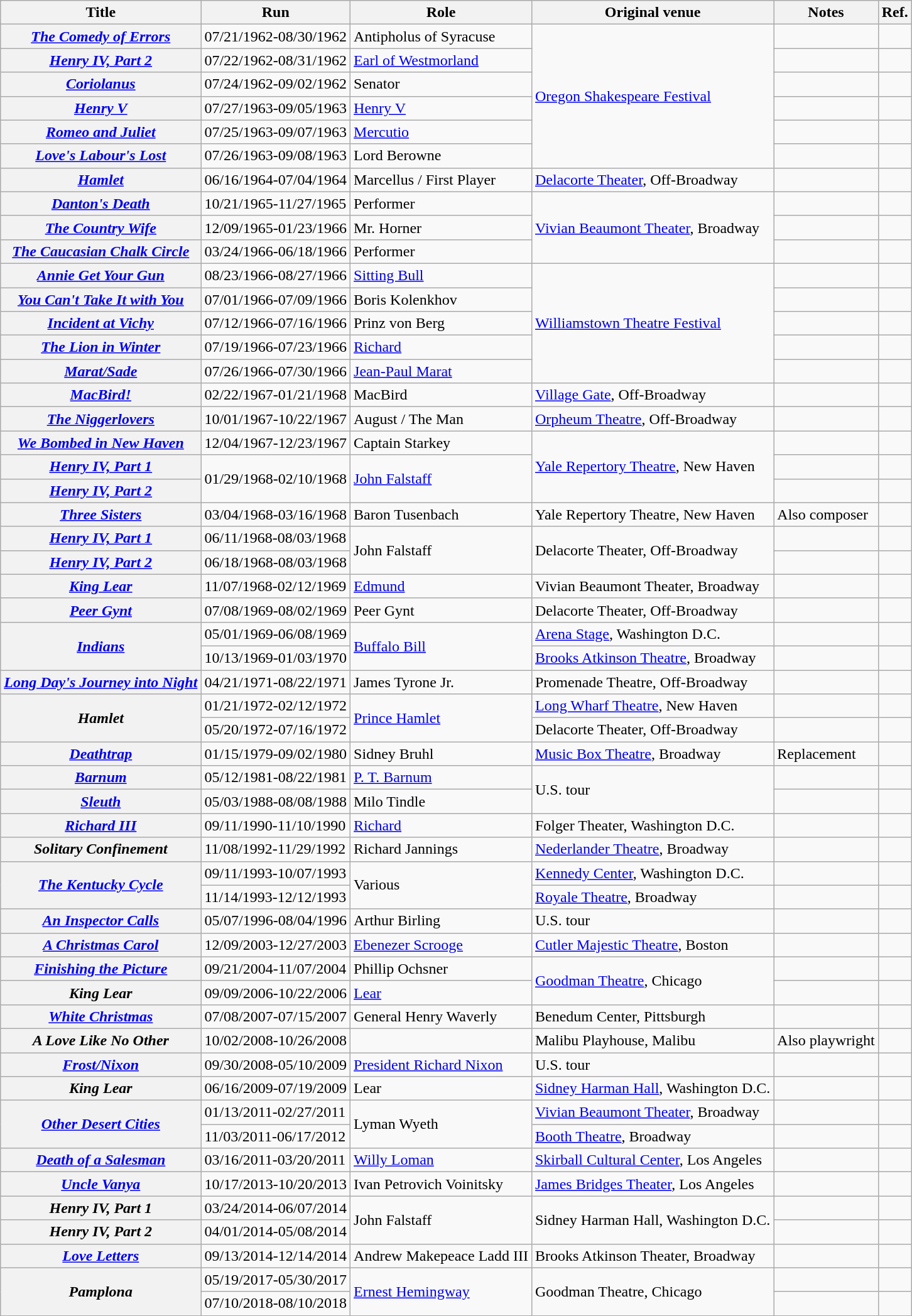<table class="wikitable plainrowheaders sortable">
<tr>
<th scope="col">Title</th>
<th scope="col">Run</th>
<th scope="col">Role</th>
<th>Original venue</th>
<th scope="col" class="unsortable">Notes</th>
<th>Ref.</th>
</tr>
<tr>
<th scope="row"><em><a href='#'>The Comedy of Errors</a></em></th>
<td>07/21/1962-08/30/1962</td>
<td>Antipholus of Syracuse</td>
<td rowspan="6"><a href='#'>Oregon Shakespeare Festival</a></td>
<td></td>
<td></td>
</tr>
<tr>
<th scope="row"><em><a href='#'>Henry IV, Part 2</a></em></th>
<td>07/22/1962-08/31/1962</td>
<td><a href='#'>Earl of Westmorland</a></td>
<td></td>
<td></td>
</tr>
<tr>
<th scope="row"><em><a href='#'>Coriolanus</a></em></th>
<td>07/24/1962-09/02/1962</td>
<td>Senator</td>
<td></td>
<td></td>
</tr>
<tr>
<th scope="row"><a href='#'><em>Henry V</em></a></th>
<td>07/27/1963-09/05/1963</td>
<td><a href='#'>Henry V</a></td>
<td></td>
<td></td>
</tr>
<tr>
<th scope="row"><em><a href='#'>Romeo and Juliet</a></em></th>
<td>07/25/1963-09/07/1963</td>
<td><a href='#'>Mercutio</a></td>
<td></td>
<td></td>
</tr>
<tr>
<th scope="row"><em><a href='#'>Love's Labour's Lost</a></em></th>
<td>07/26/1963-09/08/1963</td>
<td>Lord Berowne</td>
<td></td>
<td></td>
</tr>
<tr>
<th scope="row"><em><a href='#'>Hamlet</a></em></th>
<td>06/16/1964-07/04/1964</td>
<td>Marcellus / First Player</td>
<td><a href='#'>Delacorte Theater</a>, Off-Broadway</td>
<td></td>
<td></td>
</tr>
<tr>
<th scope="row"><em><a href='#'>Danton's Death</a></em></th>
<td>10/21/1965-11/27/1965</td>
<td>Performer</td>
<td rowspan="3"><a href='#'>Vivian Beaumont Theater</a>, Broadway</td>
<td></td>
<td></td>
</tr>
<tr>
<th scope="row"><em><a href='#'>The Country Wife</a></em></th>
<td>12/09/1965-01/23/1966</td>
<td>Mr. Horner</td>
<td></td>
<td></td>
</tr>
<tr>
<th scope="row"><em><a href='#'>The Caucasian Chalk Circle</a></em></th>
<td>03/24/1966-06/18/1966</td>
<td>Performer</td>
<td></td>
<td></td>
</tr>
<tr>
<th scope="row"><a href='#'><em>Annie Get Your Gun</em></a></th>
<td>08/23/1966-08/27/1966</td>
<td><a href='#'>Sitting Bull</a></td>
<td rowspan="5"><a href='#'>Williamstown Theatre Festival</a></td>
<td></td>
<td></td>
</tr>
<tr>
<th scope="row"><a href='#'><em>You Can't Take It with You</em></a></th>
<td>07/01/1966-07/09/1966</td>
<td>Boris Kolenkhov</td>
<td></td>
<td></td>
</tr>
<tr>
<th scope="row"><em><a href='#'>Incident at Vichy</a></em></th>
<td>07/12/1966-07/16/1966</td>
<td>Prinz von Berg</td>
<td></td>
<td></td>
</tr>
<tr>
<th scope="row"><em><a href='#'>The Lion in Winter</a></em></th>
<td>07/19/1966-07/23/1966</td>
<td><a href='#'>Richard</a></td>
<td></td>
<td></td>
</tr>
<tr>
<th scope="row"><em><a href='#'>Marat/Sade</a></em></th>
<td>07/26/1966-07/30/1966</td>
<td><a href='#'>Jean-Paul Marat</a></td>
<td></td>
<td></td>
</tr>
<tr>
<th scope="row"><em><a href='#'>MacBird!</a></em></th>
<td>02/22/1967-01/21/1968</td>
<td>MacBird</td>
<td><a href='#'>Village Gate</a>, Off-Broadway</td>
<td></td>
<td></td>
</tr>
<tr>
<th scope="row"><em><a href='#'>The Niggerlovers</a></em></th>
<td>10/01/1967-10/22/1967</td>
<td>August / The Man</td>
<td><a href='#'>Orpheum Theatre</a>, Off-Broadway</td>
<td></td>
<td></td>
</tr>
<tr>
<th scope="row"><em><a href='#'>We Bombed in New Haven</a></em></th>
<td>12/04/1967-12/23/1967</td>
<td>Captain Starkey</td>
<td rowspan="3"><a href='#'>Yale Repertory Theatre</a>, New Haven</td>
<td></td>
<td></td>
</tr>
<tr>
<th scope="row"><em><a href='#'>Henry IV, Part 1</a></em></th>
<td rowspan="2">01/29/1968-02/10/1968</td>
<td rowspan="2"><a href='#'>John Falstaff</a></td>
<td></td>
<td></td>
</tr>
<tr>
<th scope="row"><em><a href='#'>Henry IV, Part 2</a></em></th>
<td></td>
<td></td>
</tr>
<tr>
<th scope="row"><a href='#'><em>Three Sisters</em></a></th>
<td>03/04/1968-03/16/1968</td>
<td>Baron Tusenbach</td>
<td>Yale Repertory Theatre, New Haven</td>
<td>Also composer</td>
<td></td>
</tr>
<tr>
<th scope="row"><em><a href='#'>Henry IV, Part 1</a></em></th>
<td>06/11/1968-08/03/1968</td>
<td rowspan="2">John Falstaff</td>
<td rowspan="2">Delacorte Theater, Off-Broadway</td>
<td></td>
<td></td>
</tr>
<tr>
<th scope="row"><em><a href='#'>Henry IV, Part 2</a></em></th>
<td>06/18/1968-08/03/1968</td>
<td></td>
<td></td>
</tr>
<tr>
<th scope="row"><em><a href='#'>King Lear</a></em></th>
<td>11/07/1968-02/12/1969</td>
<td><a href='#'>Edmund</a></td>
<td>Vivian Beaumont Theater, Broadway</td>
<td></td>
<td></td>
</tr>
<tr>
<th scope="row"><em><a href='#'>Peer Gynt</a></em></th>
<td>07/08/1969-08/02/1969</td>
<td>Peer Gynt</td>
<td>Delacorte Theater, Off-Broadway</td>
<td></td>
<td></td>
</tr>
<tr>
<th rowspan="2" scope="row"><a href='#'><em>Indians</em></a></th>
<td>05/01/1969-06/08/1969</td>
<td rowspan="2"><a href='#'>Buffalo Bill</a></td>
<td><a href='#'>Arena Stage</a>, Washington D.C.</td>
<td></td>
<td></td>
</tr>
<tr>
<td>10/13/1969-01/03/1970</td>
<td><a href='#'>Brooks Atkinson Theatre</a>, Broadway</td>
<td></td>
<td></td>
</tr>
<tr>
<th scope="row"><em><a href='#'>Long Day's Journey into Night</a></em></th>
<td>04/21/1971-08/22/1971</td>
<td>James Tyrone Jr.</td>
<td>Promenade Theatre, Off-Broadway</td>
<td></td>
<td></td>
</tr>
<tr>
<th rowspan="2" scope="row"><em>Hamlet</em></th>
<td>01/21/1972-02/12/1972</td>
<td rowspan="2"><a href='#'>Prince Hamlet</a></td>
<td><a href='#'>Long Wharf Theatre</a>, New Haven</td>
<td></td>
<td></td>
</tr>
<tr>
<td>05/20/1972-07/16/1972</td>
<td>Delacorte Theater, Off-Broadway</td>
<td></td>
<td></td>
</tr>
<tr>
<th scope="row"><a href='#'><em>Deathtrap</em></a></th>
<td>01/15/1979-09/02/1980</td>
<td>Sidney Bruhl</td>
<td><a href='#'>Music Box Theatre</a>, Broadway</td>
<td>Replacement</td>
<td></td>
</tr>
<tr>
<th scope="row"><em><a href='#'>Barnum</a></em></th>
<td>05/12/1981-08/22/1981</td>
<td><a href='#'>P. T. Barnum</a></td>
<td rowspan="2">U.S. tour</td>
<td></td>
<td></td>
</tr>
<tr>
<th scope="row"><a href='#'><em>Sleuth</em></a></th>
<td>05/03/1988-08/08/1988</td>
<td>Milo Tindle</td>
<td></td>
<td></td>
</tr>
<tr>
<th scope="row"><a href='#'><em>Richard III</em></a></th>
<td>09/11/1990-11/10/1990</td>
<td><a href='#'>Richard</a></td>
<td>Folger Theater, Washington D.C.</td>
<td></td>
<td></td>
</tr>
<tr>
<th scope="row"><em>Solitary Confinement</em></th>
<td>11/08/1992-11/29/1992</td>
<td>Richard Jannings</td>
<td><a href='#'>Nederlander Theatre</a>, Broadway</td>
<td></td>
<td></td>
</tr>
<tr>
<th rowspan="2" scope="row"><em><a href='#'>The Kentucky Cycle</a></em></th>
<td>09/11/1993-10/07/1993</td>
<td rowspan="2">Various</td>
<td><a href='#'>Kennedy Center</a>, Washington D.C.</td>
<td></td>
<td></td>
</tr>
<tr>
<td>11/14/1993-12/12/1993</td>
<td><a href='#'>Royale Theatre</a>, Broadway</td>
<td></td>
<td></td>
</tr>
<tr>
<th scope="row"><em><a href='#'>An Inspector Calls</a></em></th>
<td>05/07/1996-08/04/1996</td>
<td>Arthur Birling</td>
<td>U.S. tour</td>
<td></td>
<td></td>
</tr>
<tr>
<th scope="row"><em><a href='#'>A Christmas Carol</a></em></th>
<td>12/09/2003-12/27/2003</td>
<td><a href='#'>Ebenezer Scrooge</a></td>
<td><a href='#'>Cutler Majestic Theatre</a>, Boston</td>
<td></td>
<td></td>
</tr>
<tr>
<th scope="row"><em><a href='#'>Finishing the Picture</a></em></th>
<td>09/21/2004-11/07/2004</td>
<td>Phillip Ochsner</td>
<td rowspan="2"><a href='#'>Goodman Theatre</a>, Chicago</td>
<td></td>
<td></td>
</tr>
<tr>
<th scope="row"><em>King Lear</em></th>
<td>09/09/2006-10/22/2006</td>
<td><a href='#'>Lear</a></td>
<td></td>
<td></td>
</tr>
<tr>
<th scope="row"><a href='#'><em>White Christmas</em></a></th>
<td>07/08/2007-07/15/2007</td>
<td>General Henry Waverly</td>
<td>Benedum Center, Pittsburgh</td>
<td></td>
<td></td>
</tr>
<tr>
<th scope="row"><em>A Love Like No Other</em></th>
<td>10/02/2008-10/26/2008</td>
<td></td>
<td>Malibu Playhouse, Malibu</td>
<td>Also playwright</td>
<td></td>
</tr>
<tr>
<th scope="row"><a href='#'><em>Frost/Nixon</em></a></th>
<td>09/30/2008-05/10/2009</td>
<td><a href='#'>President Richard Nixon</a></td>
<td>U.S. tour</td>
<td></td>
<td></td>
</tr>
<tr>
<th scope="row"><em>King Lear</em></th>
<td>06/16/2009-07/19/2009</td>
<td>Lear</td>
<td><a href='#'>Sidney Harman Hall</a>, Washington D.C.</td>
<td></td>
<td></td>
</tr>
<tr>
<th rowspan="2" scope="row"><em><a href='#'>Other Desert Cities</a></em></th>
<td>01/13/2011-02/27/2011</td>
<td rowspan="2">Lyman Wyeth</td>
<td><a href='#'>Vivian Beaumont Theater</a>, Broadway</td>
<td></td>
<td></td>
</tr>
<tr>
<td>11/03/2011-06/17/2012</td>
<td><a href='#'>Booth Theatre</a>, Broadway</td>
<td></td>
<td></td>
</tr>
<tr>
<th scope="row"><em><a href='#'>Death of a Salesman</a></em></th>
<td>03/16/2011-03/20/2011</td>
<td><a href='#'>Willy Loman</a></td>
<td><a href='#'>Skirball Cultural Center</a>, Los Angeles</td>
<td></td>
<td></td>
</tr>
<tr>
<th scope="row"><em><a href='#'>Uncle Vanya</a></em></th>
<td>10/17/2013-10/20/2013</td>
<td>Ivan Petrovich Voinitsky</td>
<td><a href='#'>James Bridges Theater</a>, Los Angeles</td>
<td></td>
<td></td>
</tr>
<tr>
<th scope="row"><em>Henry IV, Part 1</em></th>
<td>03/24/2014-06/07/2014</td>
<td rowspan="2">John Falstaff</td>
<td rowspan="2">Sidney Harman Hall, Washington D.C.</td>
<td></td>
<td></td>
</tr>
<tr>
<th scope="row"><em>Henry IV, Part 2</em></th>
<td>04/01/2014-05/08/2014</td>
<td></td>
<td></td>
</tr>
<tr>
<th scope="row"><a href='#'><em>Love Letters</em></a></th>
<td>09/13/2014-12/14/2014</td>
<td>Andrew Makepeace Ladd III</td>
<td>Brooks Atkinson Theater, Broadway</td>
<td></td>
<td></td>
</tr>
<tr>
<th rowspan="2" scope="row"><em>Pamplona</em></th>
<td>05/19/2017-05/30/2017</td>
<td rowspan="2"><a href='#'>Ernest Hemingway</a></td>
<td rowspan="2">Goodman Theatre, Chicago</td>
<td></td>
<td></td>
</tr>
<tr>
<td>07/10/2018-08/10/2018</td>
<td></td>
<td></td>
</tr>
</table>
